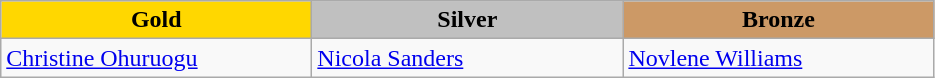<table class="wikitable" style="text-align:left">
<tr align="center">
<td width=200 bgcolor=gold><strong>Gold</strong></td>
<td width=200 bgcolor=silver><strong>Silver</strong></td>
<td width=200 bgcolor=CC9966><strong>Bronze</strong></td>
</tr>
<tr>
<td><a href='#'>Christine Ohuruogu</a><br><em></em></td>
<td><a href='#'>Nicola Sanders</a><br><em></em></td>
<td><a href='#'>Novlene Williams</a><br><em></em></td>
</tr>
</table>
